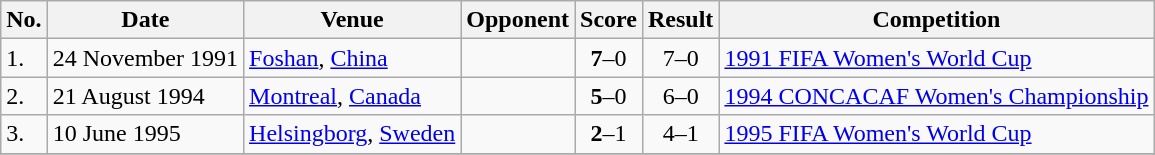<table class="wikitable">
<tr>
<th>No.</th>
<th>Date</th>
<th>Venue</th>
<th>Opponent</th>
<th>Score</th>
<th>Result</th>
<th>Competition</th>
</tr>
<tr>
<td>1.</td>
<td>24 November 1991</td>
<td><a href='#'>Foshan</a>, <a href='#'>China</a></td>
<td></td>
<td align=center><strong>7</strong>–0</td>
<td align=center>7–0</td>
<td><a href='#'>1991 FIFA Women's World Cup</a></td>
</tr>
<tr>
<td>2.</td>
<td>21 August 1994</td>
<td><a href='#'>Montreal</a>, <a href='#'>Canada</a></td>
<td></td>
<td align=center><strong>5</strong>–0</td>
<td align=center>6–0</td>
<td><a href='#'>1994 CONCACAF Women's Championship</a></td>
</tr>
<tr>
<td>3.</td>
<td>10 June 1995</td>
<td><a href='#'>Helsingborg</a>, <a href='#'>Sweden</a></td>
<td></td>
<td align=center><strong>2</strong>–1</td>
<td align=center>4–1</td>
<td><a href='#'>1995 FIFA Women's World Cup</a></td>
</tr>
<tr>
</tr>
</table>
